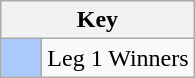<table class="wikitable" style="text-align: center;">
<tr>
<th colspan=2>Key</th>
</tr>
<tr>
<td style="background:#aac9fc; width:20px;"></td>
<td align=left>Leg 1 Winners</td>
</tr>
</table>
